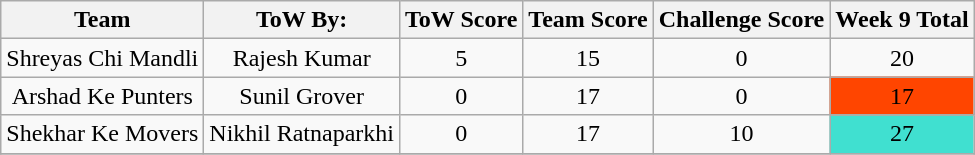<table class="wikitable">
<tr align="center">
<th>Team</th>
<th>ToW By:</th>
<th>ToW Score</th>
<th>Team Score</th>
<th>Challenge Score</th>
<th>Week 9 Total</th>
</tr>
<tr align="center">
<td>Shreyas Chi Mandli</td>
<td>Rajesh Kumar</td>
<td>5</td>
<td>15</td>
<td>0</td>
<td>20</td>
</tr>
<tr align="center">
<td>Arshad Ke Punters</td>
<td>Sunil Grover</td>
<td>0</td>
<td>17</td>
<td>0</td>
<td style="background:#FF4500">17</td>
</tr>
<tr align="center">
<td>Shekhar Ke Movers</td>
<td>Nikhil Ratnaparkhi</td>
<td>0</td>
<td>17</td>
<td>10</td>
<td style="background: #40E0D0">27</td>
</tr>
<tr align="center">
</tr>
</table>
